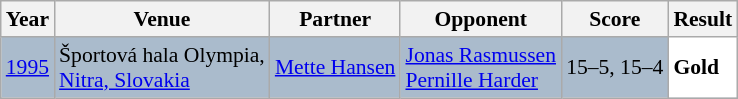<table class="sortable wikitable" style="font-size: 90%;">
<tr>
<th>Year</th>
<th>Venue</th>
<th>Partner</th>
<th>Opponent</th>
<th>Score</th>
<th>Result</th>
</tr>
<tr style="background:#AABBCC">
<td align="center"><a href='#'>1995</a></td>
<td align="left">Športová hala Olympia,<br><a href='#'>Nitra, Slovakia</a></td>
<td align="left"> <a href='#'>Mette Hansen</a></td>
<td align="left"> <a href='#'>Jonas Rasmussen</a> <br>  <a href='#'>Pernille Harder</a></td>
<td align="left">15–5, 15–4</td>
<td style="text-align:left; background:white"> <strong>Gold</strong></td>
</tr>
</table>
